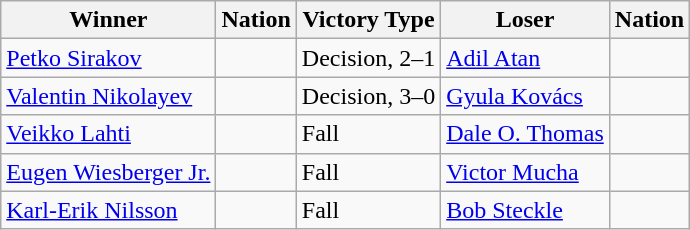<table class="wikitable sortable" style="text-align:left;">
<tr>
<th>Winner</th>
<th>Nation</th>
<th>Victory Type</th>
<th>Loser</th>
<th>Nation</th>
</tr>
<tr>
<td><a href='#'>Petko Sirakov</a></td>
<td></td>
<td>Decision, 2–1</td>
<td><a href='#'>Adil Atan</a></td>
<td></td>
</tr>
<tr>
<td><a href='#'>Valentin Nikolayev</a></td>
<td></td>
<td>Decision, 3–0</td>
<td><a href='#'>Gyula Kovács</a></td>
<td></td>
</tr>
<tr>
<td><a href='#'>Veikko Lahti</a></td>
<td></td>
<td>Fall</td>
<td><a href='#'>Dale O. Thomas</a></td>
<td></td>
</tr>
<tr>
<td><a href='#'>Eugen Wiesberger Jr.</a></td>
<td></td>
<td>Fall</td>
<td><a href='#'>Victor Mucha</a></td>
<td></td>
</tr>
<tr>
<td><a href='#'>Karl-Erik Nilsson</a></td>
<td></td>
<td>Fall</td>
<td><a href='#'>Bob Steckle</a></td>
<td></td>
</tr>
</table>
